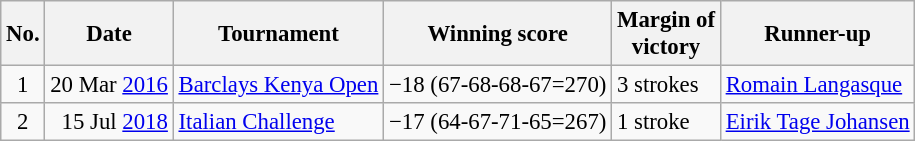<table class="wikitable" style="font-size:95%;">
<tr>
<th>No.</th>
<th>Date</th>
<th>Tournament</th>
<th>Winning score</th>
<th>Margin of<br>victory</th>
<th>Runner-up</th>
</tr>
<tr>
<td align=center>1</td>
<td align=right>20 Mar <a href='#'>2016</a></td>
<td><a href='#'>Barclays Kenya Open</a></td>
<td>−18 (67-68-68-67=270)</td>
<td>3 strokes</td>
<td> <a href='#'>Romain Langasque</a></td>
</tr>
<tr>
<td align=center>2</td>
<td align=right>15 Jul <a href='#'>2018</a></td>
<td><a href='#'>Italian Challenge</a></td>
<td>−17 (64-67-71-65=267)</td>
<td>1 stroke</td>
<td> <a href='#'>Eirik Tage Johansen</a></td>
</tr>
</table>
